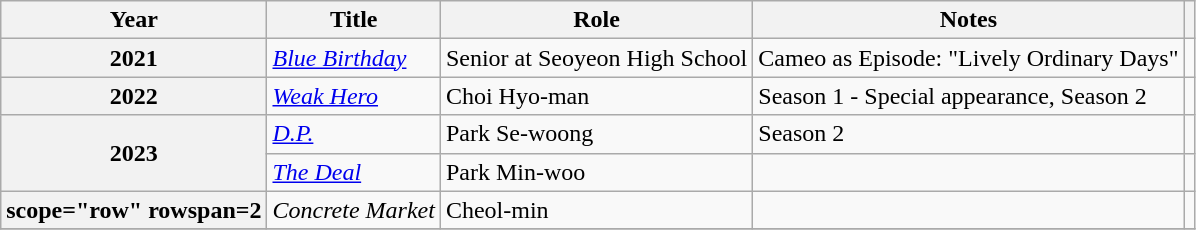<table class="wikitable  plainrowheaders">
<tr>
<th scope="col">Year</th>
<th scope="col">Title</th>
<th scope="col">Role</th>
<th scope="col">Notes</th>
<th scope="col" class="unsortable"></th>
</tr>
<tr>
<th scope="row">2021</th>
<td><em><a href='#'>Blue Birthday</a></em></td>
<td>Senior at Seoyeon High School</td>
<td>Cameo as Episode: "Lively Ordinary Days"</td>
<td></td>
</tr>
<tr>
<th scope="row">2022</th>
<td><em><a href='#'>Weak Hero</a></em></td>
<td>Choi Hyo-man</td>
<td>Season 1 - Special appearance, Season 2</td>
<td></td>
</tr>
<tr>
<th rowspan="2" scope="row">2023</th>
<td><em><a href='#'>D.P.</a></em></td>
<td>Park Se-woong</td>
<td>Season 2</td>
<td></td>
</tr>
<tr>
<td><em><a href='#'>The Deal</a></em></td>
<td>Park Min-woo</td>
<td></td>
<td></td>
</tr>
<tr>
<th>scope="row" rowspan=2</th>
<td><em>Concrete Market</em></td>
<td>Cheol-min</td>
<td></td>
<td></td>
</tr>
<tr>
</tr>
</table>
